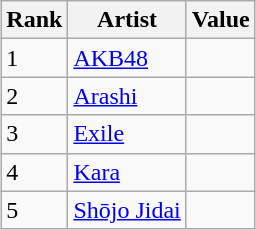<table class="wikitable sortable" style="margin:auto; margin:auto;">
<tr>
<th>Rank</th>
<th>Artist</th>
<th>Value</th>
</tr>
<tr>
<td>1</td>
<td><a href='#'>AKB48</a></td>
<td></td>
</tr>
<tr>
<td>2</td>
<td><a href='#'>Arashi</a></td>
<td></td>
</tr>
<tr>
<td>3</td>
<td><a href='#'>Exile</a></td>
<td></td>
</tr>
<tr>
<td>4</td>
<td><a href='#'>Kara</a></td>
<td></td>
</tr>
<tr>
<td>5</td>
<td><a href='#'>Shōjo Jidai</a></td>
<td></td>
</tr>
</table>
